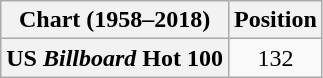<table class="wikitable plainrowheaders plainrowheaders" style="text-align:center">
<tr>
<th scope="col">Chart (1958–2018)</th>
<th scope="col">Position</th>
</tr>
<tr>
<th scope="row">US <em>Billboard</em> Hot 100</th>
<td>132</td>
</tr>
</table>
